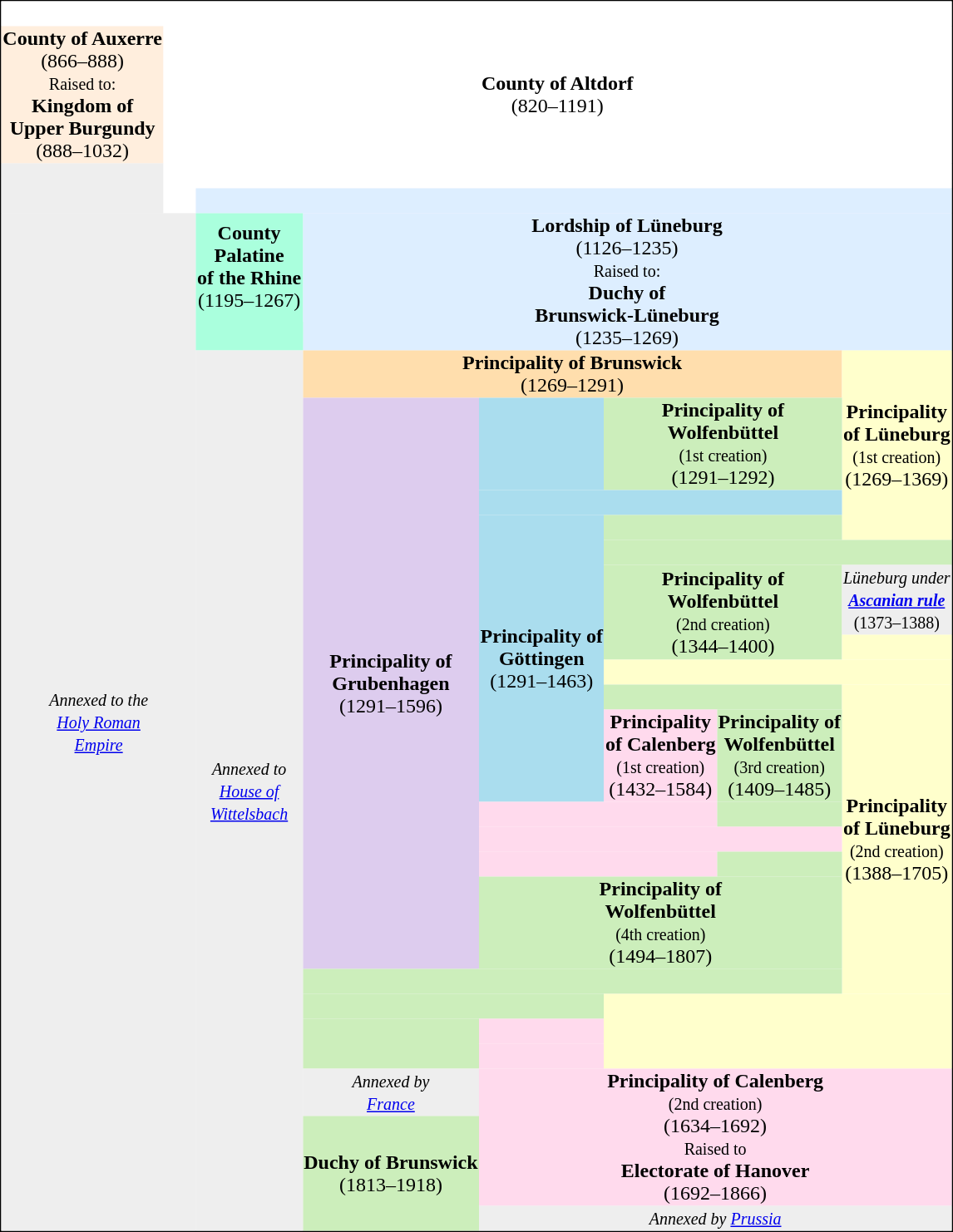<table align="center" style="border-spacing: 0px; border: 1px solid black; text-align: center;">
<tr>
<td colspan=12 style="background: #fff;">      </td>
</tr>
<tr>
<td colspan=1 style="background: #fedf;"><strong>County of Auxerre</strong><br>(866–888)<br><small>Raised to:</small><br><strong>Kingdom of<br>Upper Burgundy</strong><br>(888–1032)</td>
<td colspan=11 style="background: #fff;"><strong>County of Altdorf</strong><br>(820–1191)</td>
</tr>
<tr>
<td colspan=1 rowspan="2" style="background: #eee;">      </td>
<td colspan=11 style="background: #fff;">      </td>
</tr>
<tr>
<td colspan=1 style="background: #fff;">      </td>
<td colspan=10 style="background: #def;">      </td>
</tr>
<tr>
<td colspan=2 rowspan="25" style="background: #eee;"><small><em>Annexed to the<br><a href='#'>Holy Roman<br>Empire</a></em></small></td>
<td colspan=1 style="background: #afd;"><strong>County<br>Palatine<br>of the Rhine</strong><br>(1195–1267)</td>
<td colspan=9 rowspan="2" style="background: #def;"><strong>Lordship of Lüneburg</strong><br>(1126–1235)<br><small>Raised to:<br></small><strong>Duchy of<br>Brunswick-Lüneburg</strong><br>(1235–1269)</td>
</tr>
<tr>
<td colspan=1 style="background: #afd;">      </td>
</tr>
<tr>
<td colspan=1 rowspan="23" style="background: #eee;"><small><em>Annexed to <br><a href='#'>House of<br>Wittelsbach</a></em></small></td>
<td colspan=6 style="background: #ffdead;"><strong>Principality of Brunswick</strong><br>(1269–1291)</td>
<td colspan=4 rowspan="4" style="background: #ffc;"><strong>Principality<br>of Lüneburg</strong><br><small>(1st creation)</small><br>(1269–1369)</td>
</tr>
<tr>
<td colspan=2 rowspan="13" style="background: #dce;"><strong>Principality of<br>Grubenhagen</strong><br>(1291–1596)</td>
<td colspan=2 style="background: #ade;">      </td>
<td colspan=2 style="background: #ceb;"><strong>Principality of<br>Wolfenbüttel</strong><br><small>(1st creation)</small><br>(1291–1292)</td>
</tr>
<tr>
<td colspan=4 style="background: #ade;">      </td>
</tr>
<tr>
<td colspan=2 rowspan="7" style="background: #ade;"><strong>Principality of<br>Göttingen</strong><br>(1291–1463)</td>
<td colspan=2 style="background: #ceb;">      </td>
</tr>
<tr>
<td colspan=6 style="background: #ceb;">      </td>
</tr>
<tr>
<td colspan=2 rowspan="2" style="background: #ceb;"><strong>Principality of<br>Wolfenbüttel</strong><br><small>(2nd creation)</small><br>(1344–1400)</td>
<td colspan=4 style="background: #eee;"><small><em>Lüneburg under<br><strong><a href='#'>Ascanian rule</a></strong> </em><br>(1373–1388)</small></td>
</tr>
<tr>
<td colspan=4 style="background: #ffc;">      </td>
</tr>
<tr>
<td colspan=6 style="background: #ffc;">      </td>
</tr>
<tr>
<td colspan=2 style="background: #ceb;">      </td>
<td colspan=4 rowspan="7" style="background: #ffc;"><strong>Principality<br>of Lüneburg</strong><br><small>(2nd creation)</small><br>(1388–1705)</td>
</tr>
<tr>
<td colspan=1 style="background: #ffdaed;"><strong>Principality<br>of Calenberg</strong><br><small>(1st creation)</small><br>(1432–1584)</td>
<td colspan=1 style="background: #ceb;"><strong>Principality of<br>Wolfenbüttel</strong><br><small>(3rd creation)</small><br>(1409–1485)</td>
</tr>
<tr>
<td colspan=3 style="background: #ffdaed;">      </td>
<td colspan=1 style="background: #ceb;">      </td>
</tr>
<tr>
<td colspan=4 style="background: #ffdaed;">      </td>
</tr>
<tr>
<td colspan=3 style="background: #ffdaed;">      </td>
<td colspan=1 style="background: #ceb;">      </td>
</tr>
<tr>
<td colspan=4 style="background: #ceb;"><strong>Principality of<br>Wolfenbüttel</strong><br><small>(4th creation)</small><br>(1494–1807)</td>
</tr>
<tr>
<td colspan=6 style="background: #ceb;">      </td>
</tr>
<tr>
<td colspan=4 style="background: #ceb;">      </td>
<td colspan=6 rowspan="3" style="background: #ffc;">      </td>
</tr>
<tr>
<td colspan=2 rowspan="3" style="background: #ceb;">      </td>
<td colspan=2 style="background: #ffdaed;">      </td>
</tr>
<tr>
<td colspan=2 style="background: #ffdaed;">      </td>
</tr>
<tr>
<td colspan=8 rowspan="3" style="background: #ffdaed;"><strong>Principality of Calenberg</strong><br><small>(2nd creation)</small><br>(1634–1692)<br><small>Raised to</small><br><strong>Electorate of Hanover</strong><br>(1692–1866)</td>
</tr>
<tr>
<td colspan=2 style="background: #eee;"><small><em>Annexed by<br><a href='#'>France</a></em></small></td>
</tr>
<tr>
<td colspan=2 rowspan="2" style="background: #ceb;"><strong>Duchy of Brunswick</strong><br>(1813–1918)</td>
</tr>
<tr>
<td colspan=8 style="background: #eee;"><small><em>Annexed by <a href='#'>Prussia</a></em></small></td>
</tr>
<tr>
</tr>
</table>
